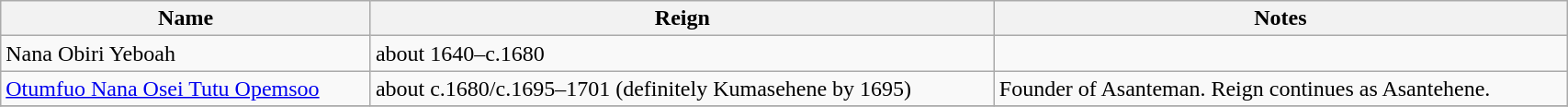<table width=90% class="wikitable">
<tr>
<th>Name</th>
<th>Reign</th>
<th>Notes</th>
</tr>
<tr>
<td>Nana Obiri Yeboah</td>
<td>about 1640–c.1680</td>
<td></td>
</tr>
<tr>
<td><a href='#'>Otumfuo Nana Osei Tutu Opemsoo</a></td>
<td>about c.1680/c.1695–1701 (definitely Kumasehene by 1695)</td>
<td>Founder of Asanteman. Reign continues as Asantehene.</td>
</tr>
<tr>
</tr>
</table>
